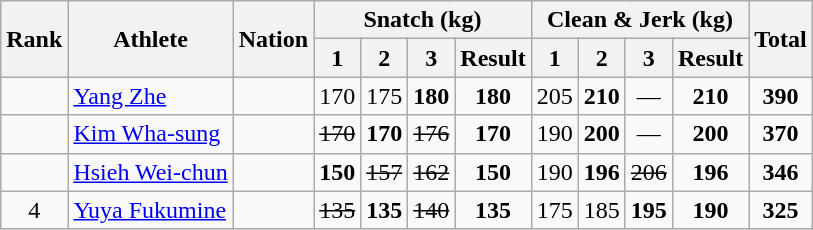<table class="wikitable sortable" style="text-align:center;">
<tr>
<th rowspan=2>Rank</th>
<th rowspan=2>Athlete</th>
<th rowspan=2>Nation</th>
<th colspan=4>Snatch (kg)</th>
<th colspan=4>Clean & Jerk (kg)</th>
<th rowspan=2>Total</th>
</tr>
<tr>
<th>1</th>
<th>2</th>
<th>3</th>
<th>Result</th>
<th>1</th>
<th>2</th>
<th>3</th>
<th>Result</th>
</tr>
<tr>
<td></td>
<td align=left><a href='#'>Yang Zhe</a></td>
<td align=left></td>
<td>170</td>
<td>175</td>
<td><strong>180</strong></td>
<td><strong>180</strong></td>
<td>205</td>
<td><strong>210</strong></td>
<td>—</td>
<td><strong>210</strong></td>
<td><strong>390</strong></td>
</tr>
<tr>
<td></td>
<td align=left><a href='#'>Kim Wha-sung</a></td>
<td align=left></td>
<td><s>170</s></td>
<td><strong>170</strong></td>
<td><s>176</s></td>
<td><strong>170</strong></td>
<td>190</td>
<td><strong>200</strong></td>
<td>—</td>
<td><strong>200</strong></td>
<td><strong>370</strong></td>
</tr>
<tr>
<td></td>
<td align=left><a href='#'>Hsieh Wei-chun</a></td>
<td align=left></td>
<td><strong>150</strong></td>
<td><s>157</s></td>
<td><s>162</s></td>
<td><strong>150</strong></td>
<td>190</td>
<td><strong>196</strong></td>
<td><s>206</s></td>
<td><strong>196</strong></td>
<td><strong>346</strong></td>
</tr>
<tr>
<td>4</td>
<td align=left><a href='#'>Yuya Fukumine</a></td>
<td align=left></td>
<td><s>135</s></td>
<td><strong>135</strong></td>
<td><s>140</s></td>
<td><strong>135</strong></td>
<td>175</td>
<td>185</td>
<td><strong>195</strong></td>
<td><strong>190</strong></td>
<td><strong>325</strong></td>
</tr>
</table>
